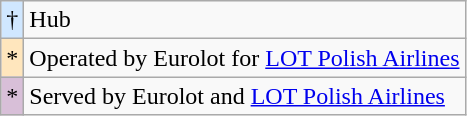<table class="wikitable">
<tr>
<td style="background-color: #D0E7FF">†</td>
<td>Hub</td>
</tr>
<tr>
<td style="background-color: #FFE6BD">*</td>
<td>Operated by Eurolot for <a href='#'>LOT Polish Airlines</a></td>
</tr>
<tr>
<td style="background-color: thistle">*</td>
<td>Served by Eurolot and <a href='#'>LOT Polish Airlines</a></td>
</tr>
</table>
